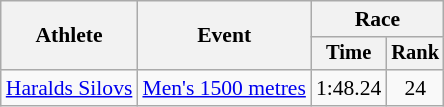<table class=wikitable style="text-align:center; font-size:90%">
<tr>
<th rowspan=2>Athlete</th>
<th rowspan=2>Event</th>
<th colspan=2>Race</th>
</tr>
<tr style=font-size:95%>
<th>Time</th>
<th>Rank</th>
</tr>
<tr>
<td align=left><a href='#'>Haralds Silovs</a></td>
<td align=left><a href='#'>Men's 1500 metres</a></td>
<td>1:48.24</td>
<td>24</td>
</tr>
</table>
